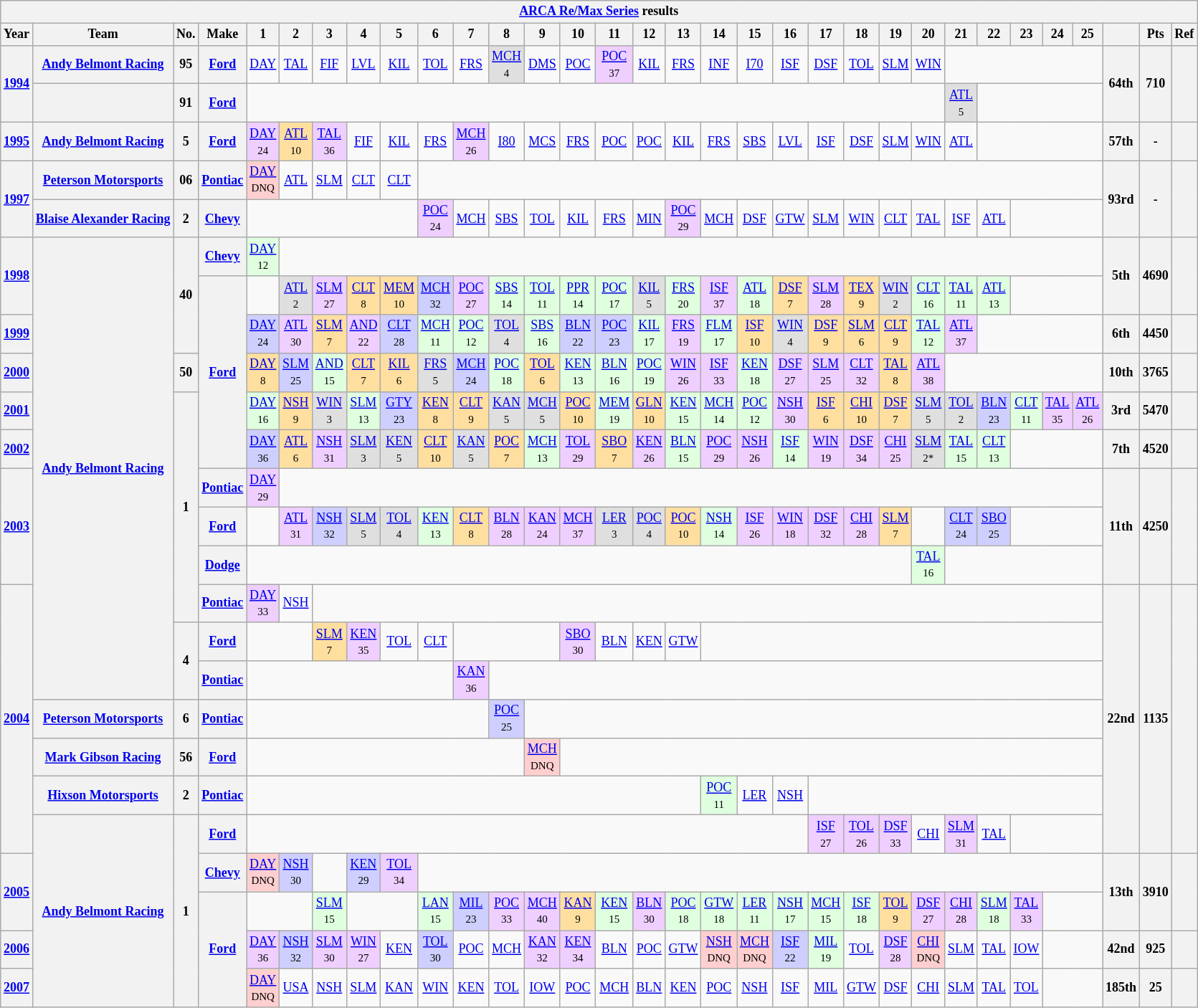<table class="wikitable" style="text-align:center; font-size:75%">
<tr>
<th colspan=33><a href='#'>ARCA Re/Max Series</a> results</th>
</tr>
<tr>
<th>Year</th>
<th>Team</th>
<th>No.</th>
<th>Make</th>
<th>1</th>
<th>2</th>
<th>3</th>
<th>4</th>
<th>5</th>
<th>6</th>
<th>7</th>
<th>8</th>
<th>9</th>
<th>10</th>
<th>11</th>
<th>12</th>
<th>13</th>
<th>14</th>
<th>15</th>
<th>16</th>
<th>17</th>
<th>18</th>
<th>19</th>
<th>20</th>
<th>21</th>
<th>22</th>
<th>23</th>
<th>24</th>
<th>25</th>
<th></th>
<th>Pts</th>
<th>Ref</th>
</tr>
<tr>
<th rowspan=2><a href='#'>1994</a></th>
<th><a href='#'>Andy Belmont Racing</a></th>
<th>95</th>
<th><a href='#'>Ford</a></th>
<td><a href='#'>DAY</a></td>
<td><a href='#'>TAL</a></td>
<td><a href='#'>FIF</a></td>
<td><a href='#'>LVL</a></td>
<td><a href='#'>KIL</a></td>
<td><a href='#'>TOL</a></td>
<td><a href='#'>FRS</a></td>
<td style="background:#DFDFDF;"><a href='#'>MCH</a><br><small>4</small></td>
<td><a href='#'>DMS</a></td>
<td><a href='#'>POC</a></td>
<td style="background:#EFCFFF;"><a href='#'>POC</a><br><small>37</small></td>
<td><a href='#'>KIL</a></td>
<td><a href='#'>FRS</a></td>
<td><a href='#'>INF</a></td>
<td><a href='#'>I70</a></td>
<td><a href='#'>ISF</a></td>
<td><a href='#'>DSF</a></td>
<td><a href='#'>TOL</a></td>
<td><a href='#'>SLM</a></td>
<td><a href='#'>WIN</a></td>
<td colspan=5></td>
<th rowspan=2>64th</th>
<th rowspan=2>710</th>
<th rowspan=2></th>
</tr>
<tr>
<th></th>
<th>91</th>
<th><a href='#'>Ford</a></th>
<td colspan=20></td>
<td style="background:#DFDFDF;"><a href='#'>ATL</a><br><small>5</small></td>
<td colspan=4></td>
</tr>
<tr>
<th><a href='#'>1995</a></th>
<th><a href='#'>Andy Belmont Racing</a></th>
<th>5</th>
<th><a href='#'>Ford</a></th>
<td style="background:#EFCFFF;"><a href='#'>DAY</a><br><small>24</small></td>
<td style="background:#FFDF9F;"><a href='#'>ATL</a><br><small>10</small></td>
<td style="background:#EFCFFF;"><a href='#'>TAL</a><br><small>36</small></td>
<td><a href='#'>FIF</a></td>
<td><a href='#'>KIL</a></td>
<td><a href='#'>FRS</a></td>
<td style="background:#EFCFFF;"><a href='#'>MCH</a><br><small>26</small></td>
<td><a href='#'>I80</a></td>
<td><a href='#'>MCS</a></td>
<td><a href='#'>FRS</a></td>
<td><a href='#'>POC</a></td>
<td><a href='#'>POC</a></td>
<td><a href='#'>KIL</a></td>
<td><a href='#'>FRS</a></td>
<td><a href='#'>SBS</a></td>
<td><a href='#'>LVL</a></td>
<td><a href='#'>ISF</a></td>
<td><a href='#'>DSF</a></td>
<td><a href='#'>SLM</a></td>
<td><a href='#'>WIN</a></td>
<td><a href='#'>ATL</a></td>
<td colspan=4></td>
<th>57th</th>
<th>-</th>
<th></th>
</tr>
<tr>
<th rowspan=2><a href='#'>1997</a></th>
<th><a href='#'>Peterson Motorsports</a></th>
<th>06</th>
<th><a href='#'>Pontiac</a></th>
<td style="background:#FFCFCF;"><a href='#'>DAY</a><br><small>DNQ</small></td>
<td><a href='#'>ATL</a></td>
<td><a href='#'>SLM</a></td>
<td><a href='#'>CLT</a></td>
<td><a href='#'>CLT</a></td>
<td colspan=20></td>
<th rowspan=2>93rd</th>
<th rowspan=2>-</th>
<th rowspan=2></th>
</tr>
<tr>
<th><a href='#'>Blaise Alexander Racing</a></th>
<th>2</th>
<th><a href='#'>Chevy</a></th>
<td colspan=5></td>
<td style="background:#EFCFFF;"><a href='#'>POC</a><br><small>24</small></td>
<td><a href='#'>MCH</a></td>
<td><a href='#'>SBS</a></td>
<td><a href='#'>TOL</a></td>
<td><a href='#'>KIL</a></td>
<td><a href='#'>FRS</a></td>
<td><a href='#'>MIN</a></td>
<td style="background:#EFCFFF;"><a href='#'>POC</a><br><small>29</small></td>
<td><a href='#'>MCH</a></td>
<td><a href='#'>DSF</a></td>
<td><a href='#'>GTW</a></td>
<td><a href='#'>SLM</a></td>
<td><a href='#'>WIN</a></td>
<td><a href='#'>CLT</a></td>
<td><a href='#'>TAL</a></td>
<td><a href='#'>ISF</a></td>
<td><a href='#'>ATL</a></td>
<td colspan=3></td>
</tr>
<tr>
<th rowspan=2><a href='#'>1998</a></th>
<th rowspan=12><a href='#'>Andy Belmont Racing</a></th>
<th rowspan=3>40</th>
<th><a href='#'>Chevy</a></th>
<td style="background:#DFFFDF;"><a href='#'>DAY</a><br><small>12</small></td>
<td colspan=24></td>
<th rowspan=2>5th</th>
<th rowspan=2>4690</th>
<th rowspan=2></th>
</tr>
<tr>
<th rowspan=5><a href='#'>Ford</a></th>
<td></td>
<td style="background:#DFDFDF;"><a href='#'>ATL</a><br><small>2</small></td>
<td style="background:#EFCFFF;"><a href='#'>SLM</a><br><small>27</small></td>
<td style="background:#FFDF9F;"><a href='#'>CLT</a><br><small>8</small></td>
<td style="background:#FFDF9F;"><a href='#'>MEM</a><br><small>10</small></td>
<td style="background:#CFCFFF;"><a href='#'>MCH</a><br><small>32</small></td>
<td style="background:#EFCFFF;"><a href='#'>POC</a><br><small>27</small></td>
<td style="background:#DFFFDF;"><a href='#'>SBS</a><br><small>14</small></td>
<td style="background:#DFFFDF;"><a href='#'>TOL</a><br><small>11</small></td>
<td style="background:#DFFFDF;"><a href='#'>PPR</a><br><small>14</small></td>
<td style="background:#DFFFDF;"><a href='#'>POC</a><br><small>17</small></td>
<td style="background:#DFDFDF;"><a href='#'>KIL</a><br><small>5</small></td>
<td style="background:#DFFFDF;"><a href='#'>FRS</a><br><small>20</small></td>
<td style="background:#EFCFFF;"><a href='#'>ISF</a><br><small>37</small></td>
<td style="background:#DFFFDF;"><a href='#'>ATL</a><br><small>18</small></td>
<td style="background:#FFDF9F;"><a href='#'>DSF</a><br><small>7</small></td>
<td style="background:#EFCFFF;"><a href='#'>SLM</a><br><small>28</small></td>
<td style="background:#FFDF9F;"><a href='#'>TEX</a><br><small>9</small></td>
<td style="background:#DFDFDF;"><a href='#'>WIN</a><br><small>2</small></td>
<td style="background:#DFFFDF;"><a href='#'>CLT</a><br><small>16</small></td>
<td style="background:#DFFFDF;"><a href='#'>TAL</a><br><small>11</small></td>
<td style="background:#DFFFDF;"><a href='#'>ATL</a><br><small>13</small></td>
<td colspan=3></td>
</tr>
<tr>
<th><a href='#'>1999</a></th>
<td style="background:#CFCFFF;"><a href='#'>DAY</a><br><small>24</small></td>
<td style="background:#EFCFFF;"><a href='#'>ATL</a><br><small>30</small></td>
<td style="background:#FFDF9F;"><a href='#'>SLM</a><br><small>7</small></td>
<td style="background:#EFCFFF;"><a href='#'>AND</a><br><small>22</small></td>
<td style="background:#CFCFFF;"><a href='#'>CLT</a><br><small>28</small></td>
<td style="background:#DFFFDF;"><a href='#'>MCH</a><br><small>11</small></td>
<td style="background:#DFFFDF;"><a href='#'>POC</a><br><small>12</small></td>
<td style="background:#DFDFDF;"><a href='#'>TOL</a><br><small>4</small></td>
<td style="background:#DFFFDF;"><a href='#'>SBS</a><br><small>16</small></td>
<td style="background:#CFCFFF;"><a href='#'>BLN</a><br><small>22</small></td>
<td style="background:#CFCFFF;"><a href='#'>POC</a><br><small>23</small></td>
<td style="background:#DFFFDF;"><a href='#'>KIL</a><br><small>17</small></td>
<td style="background:#EFCFFF;"><a href='#'>FRS</a><br><small>19</small></td>
<td style="background:#DFFFDF;"><a href='#'>FLM</a><br><small>17</small></td>
<td style="background:#FFDF9F;"><a href='#'>ISF</a><br><small>10</small></td>
<td style="background:#DFDFDF;"><a href='#'>WIN</a><br><small>4</small></td>
<td style="background:#FFDF9F;"><a href='#'>DSF</a><br><small>9</small></td>
<td style="background:#FFDF9F;"><a href='#'>SLM</a><br><small>6</small></td>
<td style="background:#FFDF9F;"><a href='#'>CLT</a><br><small>9</small></td>
<td style="background:#DFFFDF;"><a href='#'>TAL</a><br><small>12</small></td>
<td style="background:#EFCFFF;"><a href='#'>ATL</a><br><small>37</small></td>
<td colspan=4></td>
<th>6th</th>
<th>4450</th>
<th></th>
</tr>
<tr>
<th><a href='#'>2000</a></th>
<th>50</th>
<td style="background:#FFDF9F;"><a href='#'>DAY</a><br><small>8</small></td>
<td style="background:#CFCFFF;"><a href='#'>SLM</a><br><small>25</small></td>
<td style="background:#DFFFDF;"><a href='#'>AND</a><br><small>15</small></td>
<td style="background:#FFDF9F;"><a href='#'>CLT</a><br><small>7</small></td>
<td style="background:#FFDF9F;"><a href='#'>KIL</a><br><small>6</small></td>
<td style="background:#DFDFDF;"><a href='#'>FRS</a><br><small>5</small></td>
<td style="background:#CFCFFF;"><a href='#'>MCH</a><br><small>24</small></td>
<td style="background:#DFFFDF;"><a href='#'>POC</a><br><small>18</small></td>
<td style="background:#FFDF9F;"><a href='#'>TOL</a><br><small>6</small></td>
<td style="background:#DFFFDF;"><a href='#'>KEN</a><br><small>13</small></td>
<td style="background:#DFFFDF;"><a href='#'>BLN</a><br><small>16</small></td>
<td style="background:#DFFFDF;"><a href='#'>POC</a><br><small>19</small></td>
<td style="background:#EFCFFF;"><a href='#'>WIN</a><br><small>26</small></td>
<td style="background:#EFCFFF;"><a href='#'>ISF</a><br><small>33</small></td>
<td style="background:#DFFFDF;"><a href='#'>KEN</a><br><small>18</small></td>
<td style="background:#EFCFFF;"><a href='#'>DSF</a><br><small>27</small></td>
<td style="background:#EFCFFF;"><a href='#'>SLM</a><br><small>25</small></td>
<td style="background:#EFCFFF;"><a href='#'>CLT</a><br><small>32</small></td>
<td style="background:#FFDF9F;"><a href='#'>TAL</a><br><small>8</small></td>
<td style="background:#EFCFFF;"><a href='#'>ATL</a><br><small>38</small></td>
<td colspan=5></td>
<th>10th</th>
<th>3765</th>
<th></th>
</tr>
<tr>
<th><a href='#'>2001</a></th>
<th rowspan=6>1</th>
<td style="background:#DFFFDF;"><a href='#'>DAY</a><br><small>16</small></td>
<td style="background:#FFDF9F;"><a href='#'>NSH</a><br><small>9</small></td>
<td style="background:#DFDFDF;"><a href='#'>WIN</a><br><small>3</small></td>
<td style="background:#DFFFDF;"><a href='#'>SLM</a><br><small>13</small></td>
<td style="background:#CFCFFF;"><a href='#'>GTY</a><br><small>23</small></td>
<td style="background:#FFDF9F;"><a href='#'>KEN</a><br><small>8</small></td>
<td style="background:#FFDF9F;"><a href='#'>CLT</a><br><small>9</small></td>
<td style="background:#DFDFDF;"><a href='#'>KAN</a><br><small>5</small></td>
<td style="background:#DFDFDF;"><a href='#'>MCH</a><br><small>5</small></td>
<td style="background:#FFDF9F;"><a href='#'>POC</a><br><small>10</small></td>
<td style="background:#DFFFDF;"><a href='#'>MEM</a><br><small>19</small></td>
<td style="background:#FFDF9F;"><a href='#'>GLN</a><br><small>10</small></td>
<td style="background:#DFFFDF;"><a href='#'>KEN</a><br><small>15</small></td>
<td style="background:#DFFFDF;"><a href='#'>MCH</a><br><small>14</small></td>
<td style="background:#DFFFDF;"><a href='#'>POC</a><br><small>12</small></td>
<td style="background:#EFCFFF;"><a href='#'>NSH</a><br><small>30</small></td>
<td style="background:#FFDF9F;"><a href='#'>ISF</a><br><small>6</small></td>
<td style="background:#FFDF9F;"><a href='#'>CHI</a><br><small>10</small></td>
<td style="background:#FFDF9F;"><a href='#'>DSF</a><br><small>7</small></td>
<td style="background:#DFDFDF;"><a href='#'>SLM</a><br><small>5</small></td>
<td style="background:#DFDFDF;"><a href='#'>TOL</a><br><small>2</small></td>
<td style="background:#CFCFFF;"><a href='#'>BLN</a><br><small>23</small></td>
<td style="background:#DFFFDF;"><a href='#'>CLT</a><br><small>11</small></td>
<td style="background:#EFCFFF;"><a href='#'>TAL</a><br><small>35</small></td>
<td style="background:#EFCFFF;"><a href='#'>ATL</a><br><small>26</small></td>
<th>3rd</th>
<th>5470</th>
<th></th>
</tr>
<tr>
<th><a href='#'>2002</a></th>
<td style="background:#CFCFFF;"><a href='#'>DAY</a><br><small>36</small></td>
<td style="background:#FFDF9F;"><a href='#'>ATL</a><br><small>6</small></td>
<td style="background:#EFCFFF;"><a href='#'>NSH</a><br><small>31</small></td>
<td style="background:#DFDFDF;"><a href='#'>SLM</a><br><small>3</small></td>
<td style="background:#DFDFDF;"><a href='#'>KEN</a><br><small>5</small></td>
<td style="background:#FFDF9F;"><a href='#'>CLT</a><br><small>10</small></td>
<td style="background:#DFDFDF;"><a href='#'>KAN</a><br><small>5</small></td>
<td style="background:#FFDF9F;"><a href='#'>POC</a><br><small>7</small></td>
<td style="background:#DFFFDF;"><a href='#'>MCH</a><br><small>13</small></td>
<td style="background:#EFCFFF;"><a href='#'>TOL</a><br><small>29</small></td>
<td style="background:#FFDF9F;"><a href='#'>SBO</a><br><small>7</small></td>
<td style="background:#EFCFFF;"><a href='#'>KEN</a><br><small>26</small></td>
<td style="background:#DFFFDF;"><a href='#'>BLN</a><br><small>15</small></td>
<td style="background:#EFCFFF;"><a href='#'>POC</a><br><small>29</small></td>
<td style="background:#EFCFFF;"><a href='#'>NSH</a><br><small>26</small></td>
<td style="background:#DFFFDF;"><a href='#'>ISF</a><br><small>14</small></td>
<td style="background:#EFCFFF;"><a href='#'>WIN</a><br><small>19</small></td>
<td style="background:#EFCFFF;"><a href='#'>DSF</a><br><small>34</small></td>
<td style="background:#EFCFFF;"><a href='#'>CHI</a><br><small>25</small></td>
<td style="background:#DFDFDF;"><a href='#'>SLM</a><br><small>2*</small></td>
<td style="background:#DFFFDF;"><a href='#'>TAL</a><br><small>15</small></td>
<td style="background:#DFFFDF;"><a href='#'>CLT</a><br><small>13</small></td>
<td colspan=3></td>
<th>7th</th>
<th>4520</th>
<th></th>
</tr>
<tr>
<th rowspan=3><a href='#'>2003</a></th>
<th><a href='#'>Pontiac</a></th>
<td style="background:#EFCFFF;"><a href='#'>DAY</a><br><small>29</small></td>
<td colspan=24></td>
<th rowspan=3>11th</th>
<th rowspan=3>4250</th>
<th rowspan=3></th>
</tr>
<tr>
<th><a href='#'>Ford</a></th>
<td></td>
<td style="background:#EFCFFF;"><a href='#'>ATL</a><br><small>31</small></td>
<td style="background:#CFCFFF;"><a href='#'>NSH</a><br><small>32</small></td>
<td style="background:#DFDFDF;"><a href='#'>SLM</a><br><small>5</small></td>
<td style="background:#DFDFDF;"><a href='#'>TOL</a><br><small>4</small></td>
<td style="background:#DFFFDF;"><a href='#'>KEN</a><br><small>13</small></td>
<td style="background:#FFDF9F;"><a href='#'>CLT</a><br><small>8</small></td>
<td style="background:#EFCFFF;"><a href='#'>BLN</a><br><small>28</small></td>
<td style="background:#EFCFFF;"><a href='#'>KAN</a><br><small>24</small></td>
<td style="background:#EFCFFF;"><a href='#'>MCH</a><br><small>37</small></td>
<td style="background:#DFDFDF;"><a href='#'>LER</a><br><small>3</small></td>
<td style="background:#DFDFDF;"><a href='#'>POC</a><br><small>4</small></td>
<td style="background:#FFDF9F;"><a href='#'>POC</a><br><small>10</small></td>
<td style="background:#DFFFDF;"><a href='#'>NSH</a><br><small>14</small></td>
<td style="background:#EFCFFF;"><a href='#'>ISF</a><br><small>26</small></td>
<td style="background:#EFCFFF;"><a href='#'>WIN</a><br><small>18</small></td>
<td style="background:#EFCFFF;"><a href='#'>DSF</a><br><small>32</small></td>
<td style="background:#EFCFFF;"><a href='#'>CHI</a><br><small>28</small></td>
<td style="background:#FFDF9F;"><a href='#'>SLM</a><br><small>7</small></td>
<td></td>
<td style="background:#CFCFFF;"><a href='#'>CLT</a><br><small>24</small></td>
<td style="background:#CFCFFF;"><a href='#'>SBO</a><br><small>25</small></td>
<td colspan=3></td>
</tr>
<tr>
<th><a href='#'>Dodge</a></th>
<td colspan=19></td>
<td style="background:#DFFFDF;"><a href='#'>TAL</a><br><small>16</small></td>
<td colspan=5></td>
</tr>
<tr>
<th rowspan=7><a href='#'>2004</a></th>
<th><a href='#'>Pontiac</a></th>
<td style="background:#EFCFFF;"><a href='#'>DAY</a><br><small>33</small></td>
<td><a href='#'>NSH</a></td>
<td colspan=23></td>
<th rowspan=7>22nd</th>
<th rowspan=7>1135</th>
<th rowspan=7></th>
</tr>
<tr>
<th rowspan=2>4</th>
<th><a href='#'>Ford</a></th>
<td colspan=2></td>
<td style="background:#FFDF9F;"><a href='#'>SLM</a><br><small>7</small></td>
<td style="background:#EFCFFF;"><a href='#'>KEN</a><br><small>35</small></td>
<td><a href='#'>TOL</a></td>
<td><a href='#'>CLT</a></td>
<td colspan=3></td>
<td style="background:#EFCFFF;"><a href='#'>SBO</a><br><small>30</small></td>
<td><a href='#'>BLN</a></td>
<td><a href='#'>KEN</a></td>
<td><a href='#'>GTW</a></td>
<td colspan=12></td>
</tr>
<tr>
<th><a href='#'>Pontiac</a></th>
<td colspan=6></td>
<td style="background:#EFCFFF;"><a href='#'>KAN</a><br><small>36</small></td>
<td colspan=18></td>
</tr>
<tr>
<th><a href='#'>Peterson Motorsports</a></th>
<th>6</th>
<th><a href='#'>Pontiac</a></th>
<td colspan=7></td>
<td style="background:#CFCFFF;"><a href='#'>POC</a><br><small>25</small></td>
<td colspan=17></td>
</tr>
<tr>
<th><a href='#'>Mark Gibson Racing</a></th>
<th>56</th>
<th><a href='#'>Ford</a></th>
<td colspan=8></td>
<td style="background:#FFCFCF;"><a href='#'>MCH</a><br><small>DNQ</small></td>
<td colspan=16></td>
</tr>
<tr>
<th><a href='#'>Hixson Motorsports</a></th>
<th>2</th>
<th><a href='#'>Pontiac</a></th>
<td colspan=13></td>
<td style="background:#DFFFDF;"><a href='#'>POC</a><br><small>11</small></td>
<td><a href='#'>LER</a></td>
<td><a href='#'>NSH</a></td>
<td colspan=9></td>
</tr>
<tr>
<th rowspan=5><a href='#'>Andy Belmont Racing</a></th>
<th rowspan=5>1</th>
<th><a href='#'>Ford</a></th>
<td colspan=16></td>
<td style="background:#EFCFFF;"><a href='#'>ISF</a><br><small>27</small></td>
<td style="background:#EFCFFF;"><a href='#'>TOL</a><br><small>26</small></td>
<td style="background:#EFCFFF;"><a href='#'>DSF</a><br><small>33</small></td>
<td><a href='#'>CHI</a></td>
<td style="background:#EFCFFF;"><a href='#'>SLM</a><br><small>31</small></td>
<td><a href='#'>TAL</a></td>
<td colspan=3></td>
</tr>
<tr>
<th rowspan=2><a href='#'>2005</a></th>
<th><a href='#'>Chevy</a></th>
<td style="background:#FFCFCF;"><a href='#'>DAY</a><br><small>DNQ</small></td>
<td style="background:#CFCFFF;"><a href='#'>NSH</a><br><small>30</small></td>
<td></td>
<td style="background:#CFCFFF;"><a href='#'>KEN</a><br><small>29</small></td>
<td style="background:#EFCFFF;"><a href='#'>TOL</a><br><small>34</small></td>
<td colspan=20></td>
<th rowspan=2>13th</th>
<th rowspan=2>3910</th>
<th rowspan=2></th>
</tr>
<tr>
<th rowspan=3><a href='#'>Ford</a></th>
<td colspan=2></td>
<td style="background:#DFFFDF;"><a href='#'>SLM</a><br><small>15</small></td>
<td colspan=2></td>
<td style="background:#DFFFDF;"><a href='#'>LAN</a><br><small>15</small></td>
<td style="background:#CFCFFF;"><a href='#'>MIL</a><br><small>23</small></td>
<td style="background:#EFCFFF;"><a href='#'>POC</a><br><small>33</small></td>
<td style="background:#EFCFFF;"><a href='#'>MCH</a><br><small>40</small></td>
<td style="background:#FFDF9F;"><a href='#'>KAN</a><br><small>9</small></td>
<td style="background:#DFFFDF;"><a href='#'>KEN</a><br><small>15</small></td>
<td style="background:#EFCFFF;"><a href='#'>BLN</a><br><small>30</small></td>
<td style="background:#DFFFDF;"><a href='#'>POC</a><br><small>18</small></td>
<td style="background:#DFFFDF;"><a href='#'>GTW</a><br><small>18</small></td>
<td style="background:#DFFFDF;"><a href='#'>LER</a><br><small>11</small></td>
<td style="background:#DFFFDF;"><a href='#'>NSH</a><br><small>17</small></td>
<td style="background:#DFFFDF;"><a href='#'>MCH</a><br><small>15</small></td>
<td style="background:#DFFFDF;"><a href='#'>ISF</a><br><small>18</small></td>
<td style="background:#FFDF9F;"><a href='#'>TOL</a><br><small>9</small></td>
<td style="background:#EFCFFF;"><a href='#'>DSF</a><br><small>27</small></td>
<td style="background:#EFCFFF;"><a href='#'>CHI</a><br><small>28</small></td>
<td style="background:#DFFFDF;"><a href='#'>SLM</a><br><small>18</small></td>
<td style="background:#EFCFFF;"><a href='#'>TAL</a><br><small>33</small></td>
<td colspan=2></td>
</tr>
<tr>
<th><a href='#'>2006</a></th>
<td style="background:#EFCFFF;"><a href='#'>DAY</a><br><small>36</small></td>
<td style="background:#CFCFFF;"><a href='#'>NSH</a><br><small>32</small></td>
<td style="background:#EFCFFF;"><a href='#'>SLM</a><br><small>30</small></td>
<td style="background:#EFCFFF;"><a href='#'>WIN</a><br><small>27</small></td>
<td><a href='#'>KEN</a></td>
<td style="background:#CFCFFF;"><a href='#'>TOL</a><br><small>30</small></td>
<td><a href='#'>POC</a></td>
<td><a href='#'>MCH</a></td>
<td style="background:#EFCFFF;"><a href='#'>KAN</a><br><small>32</small></td>
<td style="background:#EFCFFF;"><a href='#'>KEN</a><br><small>34</small></td>
<td><a href='#'>BLN</a></td>
<td><a href='#'>POC</a></td>
<td><a href='#'>GTW</a></td>
<td style="background:#FFCFCF;"><a href='#'>NSH</a><br><small>DNQ</small></td>
<td style="background:#FFCFCF;"><a href='#'>MCH</a><br><small>DNQ</small></td>
<td style="background:#CFCFFF;"><a href='#'>ISF</a><br><small>22</small></td>
<td style="background:#DFFFDF;"><a href='#'>MIL</a><br><small>19</small></td>
<td><a href='#'>TOL</a></td>
<td style="background:#EFCFFF;"><a href='#'>DSF</a><br><small>28</small></td>
<td style="background:#FFCFCF;"><a href='#'>CHI</a><br><small>DNQ</small></td>
<td><a href='#'>SLM</a></td>
<td><a href='#'>TAL</a></td>
<td><a href='#'>IOW</a></td>
<td colspan=2></td>
<th>42nd</th>
<th>925</th>
<th></th>
</tr>
<tr>
<th><a href='#'>2007</a></th>
<td style="background:#FFCFCF;"><a href='#'>DAY</a><br><small>DNQ</small></td>
<td><a href='#'>USA</a></td>
<td><a href='#'>NSH</a></td>
<td><a href='#'>SLM</a></td>
<td><a href='#'>KAN</a></td>
<td><a href='#'>WIN</a></td>
<td><a href='#'>KEN</a></td>
<td><a href='#'>TOL</a></td>
<td><a href='#'>IOW</a></td>
<td><a href='#'>POC</a></td>
<td><a href='#'>MCH</a></td>
<td><a href='#'>BLN</a></td>
<td><a href='#'>KEN</a></td>
<td><a href='#'>POC</a></td>
<td><a href='#'>NSH</a></td>
<td><a href='#'>ISF</a></td>
<td><a href='#'>MIL</a></td>
<td><a href='#'>GTW</a></td>
<td><a href='#'>DSF</a></td>
<td><a href='#'>CHI</a></td>
<td><a href='#'>SLM</a></td>
<td><a href='#'>TAL</a></td>
<td><a href='#'>TOL</a></td>
<td colspan=2></td>
<th>185th</th>
<th>25</th>
<th></th>
</tr>
</table>
